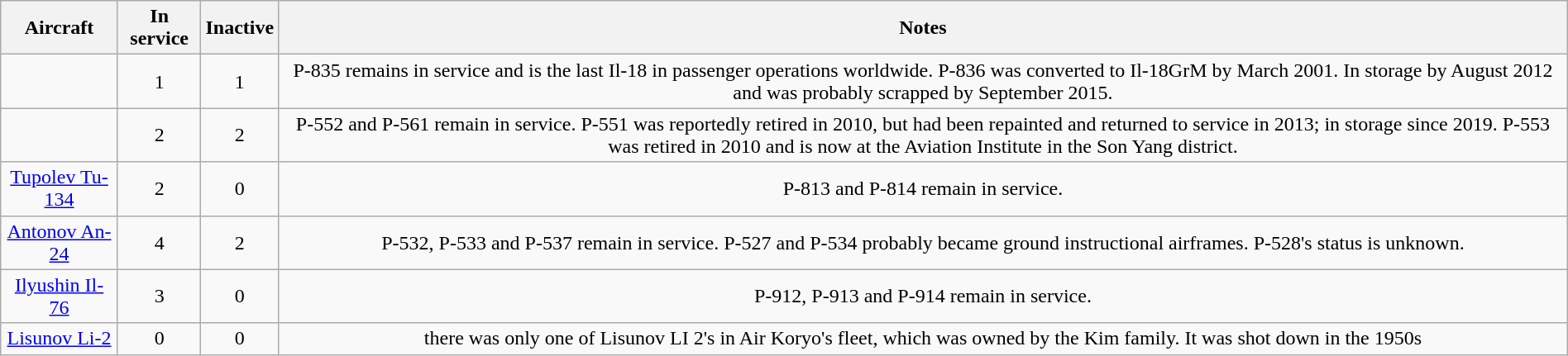<table class="wikitable" style="margin: auto; text-align:center">
<tr>
<th>Aircraft</th>
<th>In service</th>
<th>Inactive</th>
<th>Notes</th>
</tr>
<tr>
<td></td>
<td>1</td>
<td>1</td>
<td>P-835 remains in service and is the last Il-18 in passenger operations worldwide. P-836 was converted to Il-18GrM by March 2001. In storage by August 2012 and was probably scrapped by September 2015.</td>
</tr>
<tr>
<td></td>
<td>2</td>
<td>2</td>
<td>P-552 and P-561 remain in service. P-551 was reportedly retired in 2010, but had been repainted and returned to service in 2013; in storage since 2019. P-553 was retired in 2010 and is now at the Aviation Institute in the Son Yang district.</td>
</tr>
<tr>
<td><a href='#'>Tupolev Tu-134</a></td>
<td>2</td>
<td>0</td>
<td>P-813 and P-814 remain in service.</td>
</tr>
<tr>
<td><a href='#'>Antonov An-24</a></td>
<td>4</td>
<td>2</td>
<td>P-532, P-533 and P-537 remain in service. P-527 and P-534 probably became ground instructional airframes. P-528's status is unknown.</td>
</tr>
<tr>
<td><a href='#'>Ilyushin Il-76</a></td>
<td>3</td>
<td>0</td>
<td>P-912, P-913 and P-914 remain in service.</td>
</tr>
<tr>
<td><a href='#'>Lisunov Li-2</a></td>
<td>0</td>
<td>0</td>
<td>there was only one of Lisunov LI 2's in Air Koryo's fleet, which was owned by the Kim family. It was shot down in the 1950s</td>
</tr>
</table>
